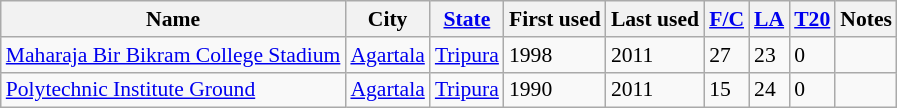<table class="wikitable sortable collapsible static-row-numbers" style="font-size: 90%">
<tr>
<th>Name</th>
<th>City</th>
<th><a href='#'>State</a></th>
<th>First used</th>
<th>Last used</th>
<th><a href='#'>F/C</a></th>
<th><a href='#'>LA</a></th>
<th><a href='#'>T20</a></th>
<th>Notes</th>
</tr>
<tr>
<td><a href='#'>Maharaja Bir Bikram College Stadium</a></td>
<td><a href='#'>Agartala</a></td>
<td><a href='#'>Tripura</a></td>
<td>1998</td>
<td>2011</td>
<td>27</td>
<td>23</td>
<td>0</td>
<td></td>
</tr>
<tr>
<td><a href='#'>Polytechnic Institute Ground</a></td>
<td><a href='#'>Agartala</a></td>
<td><a href='#'>Tripura</a></td>
<td>1990</td>
<td>2011</td>
<td>15</td>
<td>24</td>
<td>0</td>
<td></td>
</tr>
</table>
